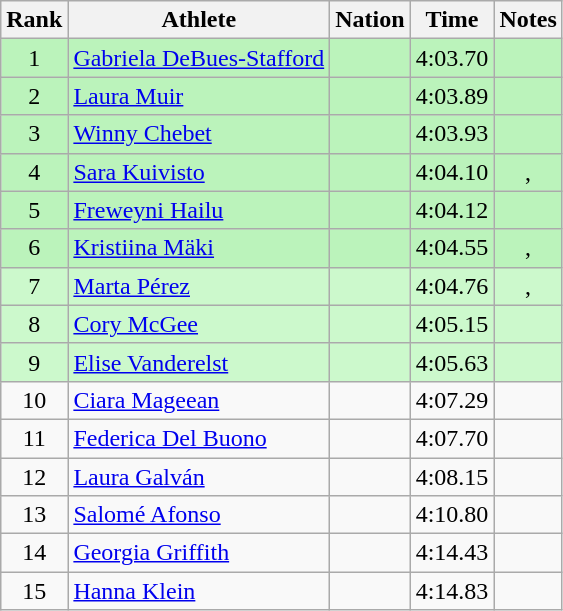<table class="wikitable sortable" style="text-align:center">
<tr>
<th>Rank</th>
<th>Athlete</th>
<th>Nation</th>
<th>Time</th>
<th>Notes</th>
</tr>
<tr bgcolor="#bbf3bb">
<td>1</td>
<td align="left"><a href='#'>Gabriela DeBues-Stafford</a></td>
<td align="left"></td>
<td>4:03.70</td>
<td></td>
</tr>
<tr bgcolor="#bbf3bb">
<td>2</td>
<td align="left"><a href='#'>Laura Muir</a></td>
<td align="left"></td>
<td>4:03.89</td>
<td></td>
</tr>
<tr bgcolor="#bbf3bb">
<td>3</td>
<td align="left"><a href='#'>Winny Chebet</a></td>
<td align="left"></td>
<td>4:03.93</td>
<td></td>
</tr>
<tr bgcolor="#bbf3bb">
<td>4</td>
<td align="left"><a href='#'>Sara Kuivisto</a></td>
<td align="left"></td>
<td>4:04.10</td>
<td>, </td>
</tr>
<tr bgcolor="#bbf3bb">
<td>5</td>
<td align="left"><a href='#'>Freweyni Hailu</a></td>
<td align="left"></td>
<td>4:04.12</td>
<td></td>
</tr>
<tr bgcolor="#bbf3bb">
<td>6</td>
<td align="left"><a href='#'>Kristiina Mäki</a></td>
<td align="left"></td>
<td>4:04.55</td>
<td>, </td>
</tr>
<tr bgcolor=ccf9cc>
<td>7</td>
<td align="left"><a href='#'>Marta Pérez</a></td>
<td align="left"></td>
<td>4:04.76</td>
<td>, </td>
</tr>
<tr bgcolor=ccf9cc>
<td>8</td>
<td align="left"><a href='#'>Cory McGee</a></td>
<td align="left"></td>
<td>4:05.15</td>
<td></td>
</tr>
<tr bgcolor=ccf9cc>
<td>9</td>
<td align="left"><a href='#'>Elise Vanderelst</a></td>
<td align="left"></td>
<td>4:05.63</td>
<td></td>
</tr>
<tr>
<td>10</td>
<td align="left"><a href='#'>Ciara Mageean</a></td>
<td align="left"></td>
<td>4:07.29</td>
<td></td>
</tr>
<tr>
<td>11</td>
<td align="left"><a href='#'>Federica Del Buono</a></td>
<td align=left></td>
<td>4:07.70</td>
<td></td>
</tr>
<tr>
<td>12</td>
<td align="left"><a href='#'>Laura Galván</a></td>
<td align="left"></td>
<td>4:08.15</td>
<td></td>
</tr>
<tr>
<td>13</td>
<td align="left"><a href='#'>Salomé Afonso</a></td>
<td align="left"></td>
<td>4:10.80</td>
<td></td>
</tr>
<tr>
<td>14</td>
<td align="left"><a href='#'>Georgia Griffith</a></td>
<td align="left"></td>
<td>4:14.43</td>
<td></td>
</tr>
<tr>
<td>15</td>
<td align="left"><a href='#'>Hanna Klein</a></td>
<td align="left"></td>
<td>4:14.83</td>
<td></td>
</tr>
</table>
